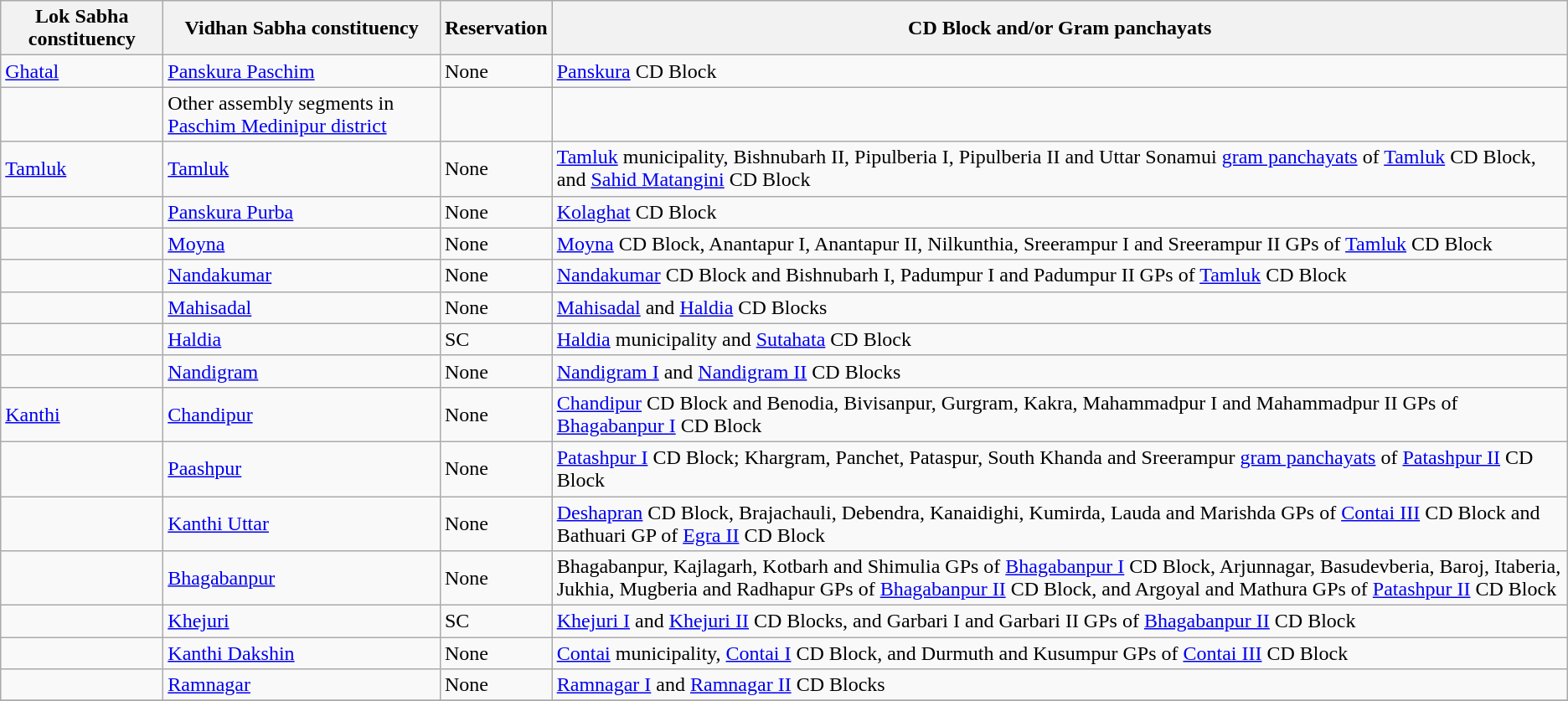<table class="wikitable sortable">
<tr>
<th>Lok Sabha constituency</th>
<th>Vidhan Sabha constituency</th>
<th>Reservation</th>
<th>CD Block and/or Gram panchayats</th>
</tr>
<tr>
<td><a href='#'>Ghatal</a></td>
<td><a href='#'>Panskura Paschim</a></td>
<td>None</td>
<td><a href='#'>Panskura</a> CD Block</td>
</tr>
<tr>
<td></td>
<td>Other assembly segments in <a href='#'>Paschim Medinipur district</a></td>
<td></td>
<td></td>
</tr>
<tr>
<td><a href='#'>Tamluk</a></td>
<td><a href='#'>Tamluk</a></td>
<td>None</td>
<td><a href='#'>Tamluk</a> municipality, Bishnubarh II, Pipulberia I, Pipulberia II and Uttar Sonamui <a href='#'>gram panchayats</a> of <a href='#'>Tamluk</a> CD Block, and <a href='#'>Sahid Matangini</a> CD Block</td>
</tr>
<tr>
<td></td>
<td><a href='#'>Panskura Purba</a></td>
<td>None</td>
<td><a href='#'>Kolaghat</a> CD Block</td>
</tr>
<tr>
<td></td>
<td><a href='#'>Moyna</a></td>
<td>None</td>
<td><a href='#'>Moyna</a> CD Block, Anantapur I, Anantapur II, Nilkunthia, Sreerampur I and Sreerampur II GPs of <a href='#'>Tamluk</a> CD Block</td>
</tr>
<tr>
<td></td>
<td><a href='#'>Nandakumar</a></td>
<td>None</td>
<td><a href='#'>Nandakumar</a> CD Block and Bishnubarh I, Padumpur I and Padumpur II GPs of <a href='#'>Tamluk</a> CD Block</td>
</tr>
<tr>
<td></td>
<td><a href='#'>Mahisadal</a></td>
<td>None</td>
<td><a href='#'>Mahisadal</a> and <a href='#'>Haldia</a> CD Blocks</td>
</tr>
<tr>
<td></td>
<td><a href='#'>Haldia</a></td>
<td>SC</td>
<td><a href='#'>Haldia</a> municipality and <a href='#'>Sutahata</a> CD Block</td>
</tr>
<tr>
<td></td>
<td><a href='#'>Nandigram</a></td>
<td>None</td>
<td><a href='#'>Nandigram I</a> and <a href='#'>Nandigram II</a> CD Blocks</td>
</tr>
<tr>
<td><a href='#'>Kanthi</a></td>
<td><a href='#'>Chandipur</a></td>
<td>None</td>
<td><a href='#'>Chandipur</a> CD Block and Benodia, Bivisanpur, Gurgram, Kakra, Mahammadpur I and Mahammadpur II GPs of <a href='#'>Bhagabanpur I</a> CD Block</td>
</tr>
<tr>
<td></td>
<td><a href='#'>Paashpur</a></td>
<td>None</td>
<td><a href='#'>Patashpur I</a> CD Block; Khargram, Panchet, Pataspur, South Khanda and Sreerampur <a href='#'>gram panchayats</a> of <a href='#'>Patashpur II</a> CD Block</td>
</tr>
<tr>
<td></td>
<td><a href='#'>Kanthi Uttar</a></td>
<td>None</td>
<td><a href='#'>Deshapran</a> CD Block, Brajachauli, Debendra, Kanaidighi, Kumirda, Lauda and Marishda GPs of <a href='#'>Contai III</a> CD Block and Bathuari GP of <a href='#'>Egra II</a> CD Block</td>
</tr>
<tr>
<td></td>
<td><a href='#'>Bhagabanpur</a></td>
<td>None</td>
<td>Bhagabanpur, Kajlagarh, Kotbarh and Shimulia GPs of <a href='#'>Bhagabanpur I</a> CD Block, Arjunnagar, Basudevberia, Baroj, Itaberia, Jukhia, Mugberia and Radhapur GPs of <a href='#'>Bhagabanpur II</a> CD Block, and Argoyal and Mathura GPs of <a href='#'>Patashpur II</a> CD Block</td>
</tr>
<tr>
<td></td>
<td><a href='#'>Khejuri</a></td>
<td>SC</td>
<td><a href='#'>Khejuri I</a> and <a href='#'>Khejuri II</a> CD Blocks, and Garbari I and Garbari II GPs of <a href='#'>Bhagabanpur II</a> CD Block</td>
</tr>
<tr>
<td></td>
<td><a href='#'>Kanthi Dakshin</a></td>
<td>None</td>
<td><a href='#'>Contai</a> municipality, <a href='#'>Contai I</a> CD Block, and Durmuth and Kusumpur GPs of <a href='#'>Contai III</a> CD Block</td>
</tr>
<tr>
<td></td>
<td><a href='#'>Ramnagar</a></td>
<td>None</td>
<td><a href='#'>Ramnagar I</a> and <a href='#'>Ramnagar II</a> CD Blocks</td>
</tr>
<tr>
</tr>
</table>
